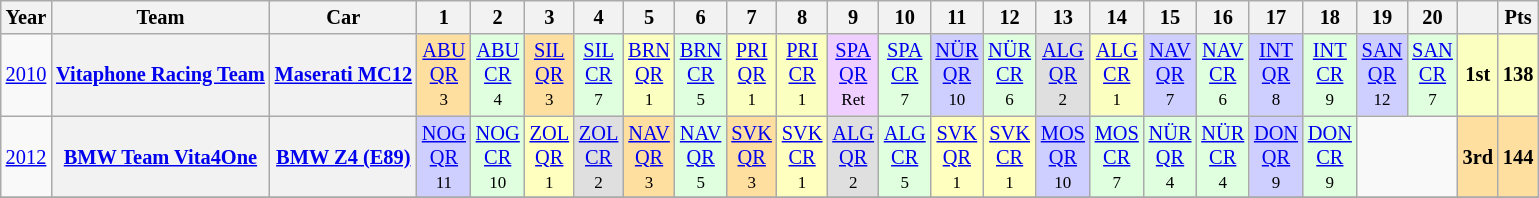<table class="wikitable" border="1" style="text-align:center; font-size:85%;">
<tr>
<th>Year</th>
<th>Team</th>
<th>Car</th>
<th>1</th>
<th>2</th>
<th>3</th>
<th>4</th>
<th>5</th>
<th>6</th>
<th>7</th>
<th>8</th>
<th>9</th>
<th>10</th>
<th>11</th>
<th>12</th>
<th>13</th>
<th>14</th>
<th>15</th>
<th>16</th>
<th>17</th>
<th>18</th>
<th>19</th>
<th>20</th>
<th></th>
<th>Pts</th>
</tr>
<tr>
<td><a href='#'>2010</a></td>
<th nowrap><a href='#'>Vitaphone Racing Team</a></th>
<th nowrap><a href='#'>Maserati MC12</a></th>
<td style="background:#FFDF9F;"><a href='#'>ABU<br>QR</a><br><small>3<br></small></td>
<td style="background:#DFFFDF;"><a href='#'>ABU<br>CR</a><br><small>4<br></small></td>
<td style="background:#FFDF9F;"><a href='#'>SIL<br>QR</a><br><small>3<br></small></td>
<td style="background:#DFFFDF;"><a href='#'>SIL<br>CR</a><br><small>7<br></small></td>
<td style="background:#FBFFBF;"><a href='#'>BRN<br>QR</a><br><small>1<br></small></td>
<td style="background:#DFFFDF;"><a href='#'>BRN<br>CR</a><br><small>5<br></small></td>
<td style="background:#FBFFBF;"><a href='#'>PRI<br>QR</a><br><small>1<br></small></td>
<td style="background:#FBFFBF;"><a href='#'>PRI<br>CR</a><br><small>1<br></small></td>
<td style="background:#EFCFFF;"><a href='#'>SPA<br>QR</a><br><small>Ret<br></small></td>
<td style="background:#DFFFDF;"><a href='#'>SPA<br>CR</a><br><small>7<br></small></td>
<td style="background:#CFCFFF;"><a href='#'>NÜR<br>QR</a><br><small>10<br></small></td>
<td style="background:#DFFFDF;"><a href='#'>NÜR<br>CR</a><br><small>6<br></small></td>
<td style="background:#DFDFDF;"><a href='#'>ALG<br>QR</a><br><small>2<br></small></td>
<td style="background:#FBFFBF;"><a href='#'>ALG<br>CR</a><br><small>1<br></small></td>
<td style="background:#CFCFFF;"><a href='#'>NAV<br>QR</a><br><small>7<br></small></td>
<td style="background:#DFFFDF;"><a href='#'>NAV<br>CR</a><br><small>6<br></small></td>
<td style="background:#CFCFFF;"><a href='#'>INT<br>QR</a><br><small>8<br></small></td>
<td style="background:#DFFFDF;"><a href='#'>INT<br>CR</a><br><small>9<br></small></td>
<td style="background:#CFCFFF;"><a href='#'>SAN<br>QR</a><br><small>12<br></small></td>
<td style="background:#DFFFDF;"><a href='#'>SAN<br>CR</a><br><small>7<br></small></td>
<td style="background:#FBFFBF;"><strong>1st</strong></td>
<td style="background:#FBFFBF;"><strong>138</strong></td>
</tr>
<tr>
<td><a href='#'>2012</a></td>
<th nowrap><a href='#'>BMW Team Vita4One</a></th>
<th nowrap><a href='#'>BMW Z4 (E89)</a></th>
<td style="background:#CFCFFF;"><a href='#'>NOG<br>QR</a><br><small>11<br></small></td>
<td style="background:#DFFFDF;"><a href='#'>NOG<br>CR</a><br><small>10<br></small></td>
<td style="background:#FFFFBF;"><a href='#'>ZOL<br>QR</a><br><small>1<br></small></td>
<td style="background:#DFDFDF;"><a href='#'>ZOL<br>CR</a><br><small>2<br></small></td>
<td style="background:#FFDF9F;"><a href='#'>NAV<br>QR</a><br><small>3<br></small></td>
<td style="background:#DFFFDF;"><a href='#'>NAV<br>QR</a><br><small>5<br></small></td>
<td style="background:#FFDF9F;"><a href='#'>SVK<br>QR</a><br><small>3<br></small></td>
<td style="background:#FFFFBF;"><a href='#'>SVK<br>CR</a><br><small>1<br></small></td>
<td style="background:#DFDFDF;"><a href='#'>ALG<br>QR</a><br><small>2<br></small></td>
<td style="background:#DFFFDF;"><a href='#'>ALG<br>CR</a><br><small>5<br></small></td>
<td style="background:#FFFFBF;"><a href='#'>SVK<br>QR</a><br><small>1<br></small></td>
<td style="background:#FFFFBF;"><a href='#'>SVK<br>CR</a><br><small>1<br></small></td>
<td style="background:#CFCFFF;"><a href='#'>MOS<br>QR</a><br><small>10<br></small></td>
<td style="background:#DFFFDF;"><a href='#'>MOS<br>CR</a><br><small>7<br></small></td>
<td style="background:#DFFFDF;"><a href='#'>NÜR<br>QR</a><br><small>4<br></small></td>
<td style="background:#DFFFDF;"><a href='#'>NÜR<br>CR</a><br><small>4<br></small></td>
<td style="background:#CFCFFF;"><a href='#'>DON<br>QR</a><br><small>9<br></small></td>
<td style="background:#DFFFDF;"><a href='#'>DON<br>CR</a><br><small>9<br></small></td>
<td colspan=2></td>
<td style="background:#FFDF9F;"><strong>3rd</strong></td>
<td style="background:#FFDF9F;"><strong>144</strong></td>
</tr>
<tr>
</tr>
</table>
